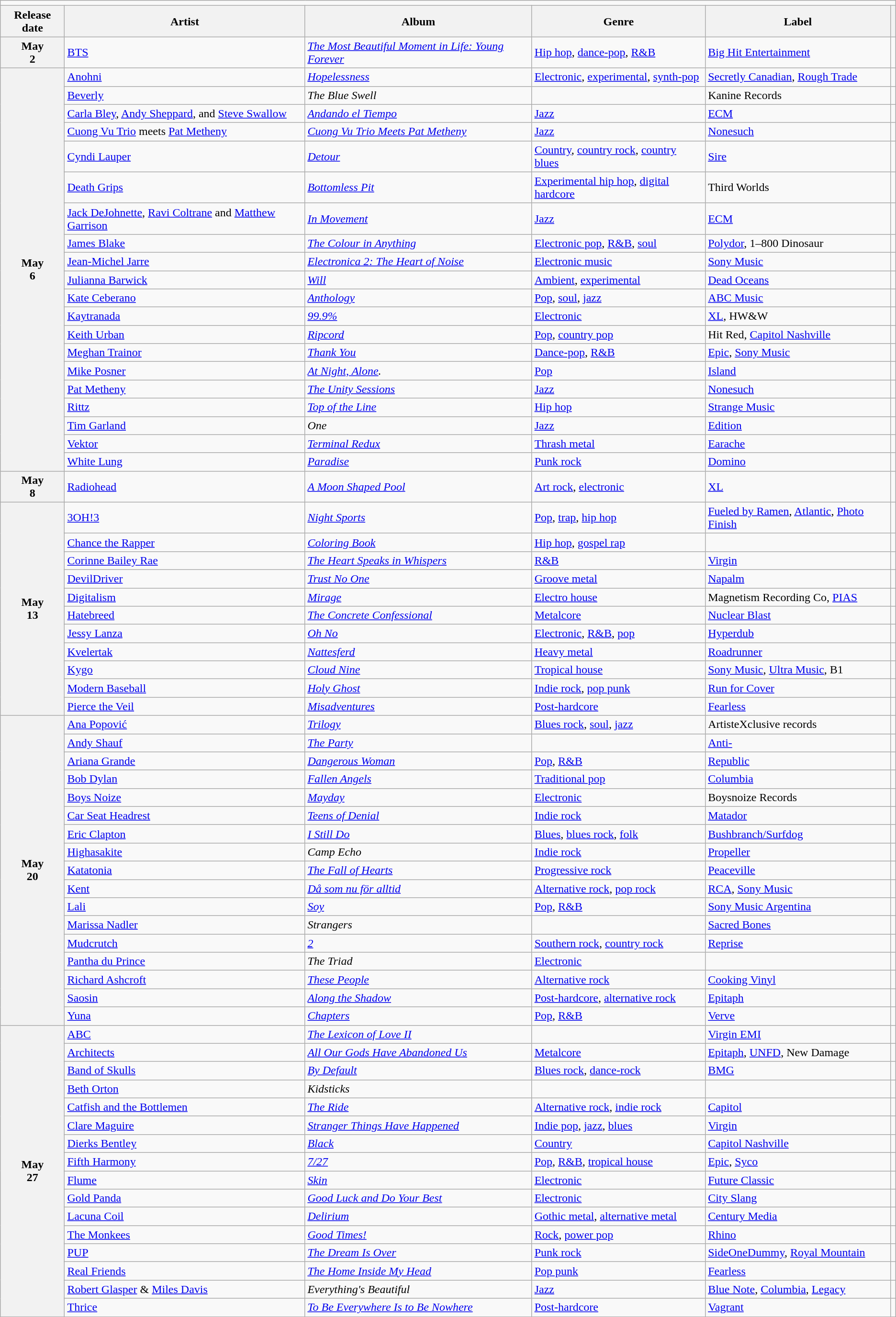<table class="wikitable plainrowheaders">
<tr>
<td colspan="6" style="text-align:center;"></td>
</tr>
<tr>
<th scope="col">Release date</th>
<th scope="col">Artist</th>
<th scope="col">Album</th>
<th scope="col">Genre</th>
<th scope="col">Label</th>
<th scope="col"></th>
</tr>
<tr>
<th scope="row" style="text-align:center;">May<br>2</th>
<td><a href='#'>BTS</a></td>
<td><em><a href='#'>The Most Beautiful Moment in Life: Young Forever</a></em></td>
<td><a href='#'>Hip hop</a>, <a href='#'>dance-pop</a>, <a href='#'>R&B</a></td>
<td><a href='#'>Big Hit Entertainment</a></td>
<td></td>
</tr>
<tr>
<th scope="row" rowspan="20" style="text-align:center;">May<br>6</th>
<td><a href='#'>Anohni</a></td>
<td><em><a href='#'>Hopelessness</a></em></td>
<td><a href='#'>Electronic</a>, <a href='#'>experimental</a>, <a href='#'>synth-pop</a></td>
<td><a href='#'>Secretly Canadian</a>, <a href='#'>Rough Trade</a></td>
<td></td>
</tr>
<tr>
<td><a href='#'>Beverly</a></td>
<td><em>The Blue Swell</em></td>
<td></td>
<td>Kanine Records</td>
<td></td>
</tr>
<tr>
<td><a href='#'>Carla Bley</a>, <a href='#'>Andy Sheppard</a>, and <a href='#'>Steve Swallow</a></td>
<td><em><a href='#'>Andando el Tiempo</a></em></td>
<td><a href='#'>Jazz</a></td>
<td><a href='#'>ECM</a></td>
<td></td>
</tr>
<tr>
<td><a href='#'>Cuong Vu Trio</a> meets <a href='#'>Pat Metheny</a></td>
<td><em><a href='#'>Cuong Vu Trio Meets Pat Metheny</a></em></td>
<td><a href='#'>Jazz</a></td>
<td><a href='#'>Nonesuch</a></td>
<td></td>
</tr>
<tr>
<td><a href='#'>Cyndi Lauper</a></td>
<td><em><a href='#'>Detour</a></em></td>
<td><a href='#'>Country</a>, <a href='#'>country rock</a>, <a href='#'>country blues</a></td>
<td><a href='#'>Sire</a></td>
<td></td>
</tr>
<tr>
<td><a href='#'>Death Grips</a></td>
<td><em><a href='#'>Bottomless Pit</a></em></td>
<td><a href='#'>Experimental hip hop</a>, <a href='#'>digital hardcore</a></td>
<td>Third Worlds</td>
<td></td>
</tr>
<tr>
<td><a href='#'>Jack DeJohnette</a>, <a href='#'>Ravi Coltrane</a> and <a href='#'>Matthew Garrison</a></td>
<td><em><a href='#'>In Movement</a></em></td>
<td><a href='#'>Jazz</a></td>
<td><a href='#'>ECM</a></td>
<td></td>
</tr>
<tr>
<td><a href='#'>James Blake</a></td>
<td><em><a href='#'>The Colour in Anything</a></em></td>
<td><a href='#'>Electronic pop</a>, <a href='#'>R&B</a>, <a href='#'>soul</a></td>
<td><a href='#'>Polydor</a>, 1–800 Dinosaur</td>
<td></td>
</tr>
<tr>
<td><a href='#'>Jean-Michel Jarre</a></td>
<td><em><a href='#'>Electronica 2: The Heart of Noise</a></em></td>
<td><a href='#'>Electronic music</a></td>
<td><a href='#'>Sony Music</a></td>
<td></td>
</tr>
<tr>
<td><a href='#'>Julianna Barwick</a></td>
<td><em><a href='#'>Will</a></em></td>
<td><a href='#'>Ambient</a>, <a href='#'>experimental</a></td>
<td><a href='#'>Dead Oceans</a></td>
<td></td>
</tr>
<tr>
<td><a href='#'>Kate Ceberano</a></td>
<td><em><a href='#'>Anthology</a></em></td>
<td><a href='#'>Pop</a>, <a href='#'>soul</a>, <a href='#'>jazz</a></td>
<td><a href='#'>ABC Music</a></td>
<td></td>
</tr>
<tr>
<td><a href='#'>Kaytranada</a></td>
<td><em><a href='#'>99.9%</a></em></td>
<td><a href='#'>Electronic</a></td>
<td><a href='#'>XL</a>, HW&W</td>
<td></td>
</tr>
<tr>
<td><a href='#'>Keith Urban</a></td>
<td><em><a href='#'>Ripcord</a></em></td>
<td><a href='#'>Pop</a>, <a href='#'>country pop</a></td>
<td>Hit Red, <a href='#'>Capitol Nashville</a></td>
<td></td>
</tr>
<tr>
<td><a href='#'>Meghan Trainor</a></td>
<td><em><a href='#'>Thank You</a></em></td>
<td><a href='#'>Dance-pop</a>, <a href='#'>R&B</a></td>
<td><a href='#'>Epic</a>, <a href='#'>Sony Music</a></td>
<td></td>
</tr>
<tr>
<td><a href='#'>Mike Posner</a></td>
<td><em><a href='#'>At Night, Alone</a>.</em></td>
<td><a href='#'>Pop</a></td>
<td><a href='#'>Island</a></td>
<td></td>
</tr>
<tr>
<td><a href='#'>Pat Metheny</a></td>
<td><em><a href='#'>The Unity Sessions</a></em></td>
<td><a href='#'>Jazz</a></td>
<td><a href='#'>Nonesuch</a></td>
<td></td>
</tr>
<tr>
<td><a href='#'>Rittz</a></td>
<td><em><a href='#'>Top of the Line</a></em></td>
<td><a href='#'>Hip hop</a></td>
<td><a href='#'>Strange Music</a></td>
<td></td>
</tr>
<tr>
<td><a href='#'>Tim Garland</a></td>
<td><em>One</em></td>
<td><a href='#'>Jazz</a></td>
<td><a href='#'>Edition</a></td>
<td></td>
</tr>
<tr>
<td><a href='#'>Vektor</a></td>
<td><em><a href='#'>Terminal Redux</a></em></td>
<td><a href='#'>Thrash metal</a></td>
<td><a href='#'>Earache</a></td>
<td></td>
</tr>
<tr>
<td><a href='#'>White Lung</a></td>
<td><em><a href='#'>Paradise</a></em></td>
<td><a href='#'>Punk rock</a></td>
<td><a href='#'>Domino</a></td>
<td></td>
</tr>
<tr>
<th scope="row" style="text-align:center;">May<br>8</th>
<td><a href='#'>Radiohead</a></td>
<td><em><a href='#'>A Moon Shaped Pool</a></em></td>
<td><a href='#'>Art rock</a>, <a href='#'>electronic</a></td>
<td><a href='#'>XL</a></td>
<td></td>
</tr>
<tr>
<th scope="row" rowspan="11" style="text-align:center;">May<br>13</th>
<td><a href='#'>3OH!3</a></td>
<td><em><a href='#'>Night Sports</a></em></td>
<td><a href='#'>Pop</a>, <a href='#'>trap</a>, <a href='#'>hip hop</a></td>
<td><a href='#'>Fueled by Ramen</a>, <a href='#'>Atlantic</a>, <a href='#'>Photo Finish</a></td>
<td></td>
</tr>
<tr>
<td><a href='#'>Chance the Rapper</a></td>
<td><em><a href='#'>Coloring Book</a></em></td>
<td><a href='#'>Hip hop</a>, <a href='#'>gospel rap</a></td>
<td></td>
<td></td>
</tr>
<tr>
<td><a href='#'>Corinne Bailey Rae</a></td>
<td><em><a href='#'>The Heart Speaks in Whispers</a></em></td>
<td><a href='#'>R&B</a></td>
<td><a href='#'>Virgin</a></td>
<td></td>
</tr>
<tr>
<td><a href='#'>DevilDriver</a></td>
<td><em><a href='#'>Trust No One</a></em></td>
<td><a href='#'>Groove metal</a></td>
<td><a href='#'>Napalm</a></td>
<td></td>
</tr>
<tr>
<td><a href='#'>Digitalism</a></td>
<td><em><a href='#'>Mirage</a></em></td>
<td><a href='#'>Electro house</a></td>
<td>Magnetism Recording Co, <a href='#'>PIAS</a></td>
<td></td>
</tr>
<tr>
<td><a href='#'>Hatebreed</a></td>
<td><em><a href='#'>The Concrete Confessional</a></em></td>
<td><a href='#'>Metalcore</a></td>
<td><a href='#'>Nuclear Blast</a></td>
<td></td>
</tr>
<tr>
<td><a href='#'>Jessy Lanza</a></td>
<td><em><a href='#'>Oh No</a></em></td>
<td><a href='#'>Electronic</a>, <a href='#'>R&B</a>, <a href='#'>pop</a></td>
<td><a href='#'>Hyperdub</a></td>
<td></td>
</tr>
<tr>
<td><a href='#'>Kvelertak</a></td>
<td><em><a href='#'>Nattesferd</a></em></td>
<td><a href='#'>Heavy metal</a></td>
<td><a href='#'>Roadrunner</a></td>
<td></td>
</tr>
<tr>
<td><a href='#'>Kygo</a></td>
<td><em><a href='#'>Cloud Nine</a></em></td>
<td><a href='#'>Tropical house</a></td>
<td><a href='#'>Sony Music</a>, <a href='#'>Ultra Music</a>, B1</td>
<td></td>
</tr>
<tr>
<td><a href='#'>Modern Baseball</a></td>
<td><em><a href='#'>Holy Ghost</a></em></td>
<td><a href='#'>Indie rock</a>, <a href='#'>pop punk</a></td>
<td><a href='#'>Run for Cover</a></td>
<td></td>
</tr>
<tr>
<td><a href='#'>Pierce the Veil</a></td>
<td><em><a href='#'>Misadventures</a></em></td>
<td><a href='#'>Post-hardcore</a></td>
<td><a href='#'>Fearless</a></td>
<td></td>
</tr>
<tr>
<th scope="row" rowspan="17" style="text-align:center;">May<br>20</th>
<td><a href='#'>Ana Popović</a></td>
<td><em><a href='#'>Trilogy</a></em></td>
<td><a href='#'>Blues rock</a>, <a href='#'>soul</a>, <a href='#'>jazz</a></td>
<td>ArtisteXclusive records</td>
<td></td>
</tr>
<tr>
<td><a href='#'>Andy Shauf</a></td>
<td><em><a href='#'>The Party</a></em></td>
<td></td>
<td><a href='#'>Anti-</a></td>
<td></td>
</tr>
<tr>
<td><a href='#'>Ariana Grande</a></td>
<td><em><a href='#'>Dangerous Woman</a></em></td>
<td><a href='#'>Pop</a>, <a href='#'>R&B</a></td>
<td><a href='#'>Republic</a></td>
<td></td>
</tr>
<tr>
<td><a href='#'>Bob Dylan</a></td>
<td><em><a href='#'>Fallen Angels</a></em></td>
<td><a href='#'>Traditional pop</a></td>
<td><a href='#'>Columbia</a></td>
<td></td>
</tr>
<tr>
<td><a href='#'>Boys Noize</a></td>
<td><em><a href='#'>Mayday</a></em></td>
<td><a href='#'>Electronic</a></td>
<td>Boysnoize Records</td>
<td></td>
</tr>
<tr>
<td><a href='#'>Car Seat Headrest</a></td>
<td><em><a href='#'>Teens of Denial</a></em></td>
<td><a href='#'>Indie rock</a></td>
<td><a href='#'>Matador</a></td>
<td></td>
</tr>
<tr>
<td><a href='#'>Eric Clapton</a></td>
<td><em><a href='#'>I Still Do</a></em></td>
<td><a href='#'>Blues</a>, <a href='#'>blues rock</a>, <a href='#'>folk</a></td>
<td><a href='#'>Bushbranch/Surfdog</a></td>
<td></td>
</tr>
<tr>
<td><a href='#'>Highasakite</a></td>
<td><em>Camp Echo</em></td>
<td><a href='#'>Indie rock</a></td>
<td><a href='#'>Propeller</a></td>
<td></td>
</tr>
<tr>
<td><a href='#'>Katatonia</a></td>
<td><em><a href='#'>The Fall of Hearts</a></em></td>
<td><a href='#'>Progressive rock</a></td>
<td><a href='#'>Peaceville</a></td>
<td></td>
</tr>
<tr>
<td><a href='#'>Kent</a></td>
<td><em><a href='#'>Då som nu för alltid</a></em></td>
<td><a href='#'>Alternative rock</a>, <a href='#'>pop rock</a></td>
<td><a href='#'>RCA</a>, <a href='#'>Sony Music</a></td>
<td></td>
</tr>
<tr>
<td><a href='#'>Lali</a></td>
<td><em><a href='#'>Soy</a></em></td>
<td><a href='#'>Pop</a>, <a href='#'>R&B</a></td>
<td><a href='#'>Sony Music Argentina</a></td>
<td></td>
</tr>
<tr>
<td><a href='#'>Marissa Nadler</a></td>
<td><em>Strangers</em></td>
<td></td>
<td><a href='#'>Sacred Bones</a></td>
<td></td>
</tr>
<tr>
<td><a href='#'>Mudcrutch</a></td>
<td><em><a href='#'>2</a></em></td>
<td><a href='#'>Southern rock</a>, <a href='#'>country rock</a></td>
<td><a href='#'>Reprise</a></td>
<td></td>
</tr>
<tr>
<td><a href='#'>Pantha du Prince</a></td>
<td><em>The Triad</em></td>
<td><a href='#'>Electronic</a></td>
<td></td>
<td></td>
</tr>
<tr>
<td><a href='#'>Richard Ashcroft</a></td>
<td><em><a href='#'>These People</a></em></td>
<td><a href='#'>Alternative rock</a></td>
<td><a href='#'>Cooking Vinyl</a></td>
<td></td>
</tr>
<tr>
<td><a href='#'>Saosin</a></td>
<td><em><a href='#'>Along the Shadow</a></em></td>
<td><a href='#'>Post-hardcore</a>, <a href='#'>alternative rock</a></td>
<td><a href='#'>Epitaph</a></td>
<td></td>
</tr>
<tr>
<td><a href='#'>Yuna</a></td>
<td><em><a href='#'>Chapters</a></em></td>
<td><a href='#'>Pop</a>, <a href='#'>R&B</a></td>
<td><a href='#'>Verve</a></td>
<td></td>
</tr>
<tr>
<th scope="row" rowspan="16" style="text-align:center;">May<br>27</th>
<td><a href='#'>ABC</a></td>
<td><em><a href='#'>The Lexicon of Love II</a></em></td>
<td></td>
<td><a href='#'>Virgin EMI</a></td>
<td></td>
</tr>
<tr>
<td><a href='#'>Architects</a></td>
<td><em><a href='#'>All Our Gods Have Abandoned Us</a></em></td>
<td><a href='#'>Metalcore</a></td>
<td><a href='#'>Epitaph</a>, <a href='#'>UNFD</a>, New Damage</td>
<td></td>
</tr>
<tr>
<td><a href='#'>Band of Skulls</a></td>
<td><em><a href='#'>By Default</a></em></td>
<td><a href='#'>Blues rock</a>, <a href='#'>dance-rock</a></td>
<td><a href='#'>BMG</a></td>
<td></td>
</tr>
<tr>
<td><a href='#'>Beth Orton</a></td>
<td><em>Kidsticks</em></td>
<td></td>
<td></td>
<td></td>
</tr>
<tr>
<td><a href='#'>Catfish and the Bottlemen</a></td>
<td><em><a href='#'>The Ride</a></em></td>
<td><a href='#'>Alternative rock</a>, <a href='#'>indie rock</a></td>
<td><a href='#'>Capitol</a></td>
<td></td>
</tr>
<tr>
<td><a href='#'>Clare Maguire</a></td>
<td><em><a href='#'>Stranger Things Have Happened</a></em></td>
<td><a href='#'>Indie pop</a>, <a href='#'>jazz</a>, <a href='#'>blues</a></td>
<td><a href='#'>Virgin</a></td>
<td></td>
</tr>
<tr>
<td><a href='#'>Dierks Bentley</a></td>
<td><em><a href='#'>Black</a></em></td>
<td><a href='#'>Country</a></td>
<td><a href='#'>Capitol Nashville</a></td>
<td></td>
</tr>
<tr>
<td><a href='#'>Fifth Harmony</a></td>
<td><em><a href='#'>7/27</a></em></td>
<td><a href='#'>Pop</a>, <a href='#'>R&B</a>, <a href='#'>tropical house</a></td>
<td><a href='#'>Epic</a>, <a href='#'>Syco</a></td>
<td></td>
</tr>
<tr>
<td><a href='#'>Flume</a></td>
<td><em><a href='#'>Skin</a></em></td>
<td><a href='#'>Electronic</a></td>
<td><a href='#'>Future Classic</a></td>
<td></td>
</tr>
<tr>
<td><a href='#'>Gold Panda</a></td>
<td><em><a href='#'>Good Luck and Do Your Best</a></em></td>
<td><a href='#'>Electronic</a></td>
<td><a href='#'>City Slang</a></td>
<td></td>
</tr>
<tr>
<td><a href='#'>Lacuna Coil</a></td>
<td><em><a href='#'>Delirium</a></em></td>
<td><a href='#'>Gothic metal</a>, <a href='#'>alternative metal</a></td>
<td><a href='#'>Century Media</a></td>
<td></td>
</tr>
<tr>
<td><a href='#'>The Monkees</a></td>
<td><em><a href='#'>Good Times!</a></em></td>
<td><a href='#'>Rock</a>, <a href='#'>power pop</a></td>
<td><a href='#'>Rhino</a></td>
<td></td>
</tr>
<tr>
<td><a href='#'>PUP</a></td>
<td><em><a href='#'>The Dream Is Over</a></em></td>
<td><a href='#'>Punk rock</a></td>
<td><a href='#'>SideOneDummy</a>, <a href='#'>Royal Mountain</a></td>
<td></td>
</tr>
<tr>
<td><a href='#'>Real Friends</a></td>
<td><em><a href='#'>The Home Inside My Head</a></em></td>
<td><a href='#'>Pop punk</a></td>
<td><a href='#'>Fearless</a></td>
<td></td>
</tr>
<tr>
<td><a href='#'>Robert Glasper</a> & <a href='#'>Miles Davis</a></td>
<td><em>Everything's Beautiful</em></td>
<td><a href='#'>Jazz</a></td>
<td><a href='#'>Blue Note</a>, <a href='#'>Columbia</a>, <a href='#'>Legacy</a></td>
<td></td>
</tr>
<tr>
<td><a href='#'>Thrice</a></td>
<td><em><a href='#'>To Be Everywhere Is to Be Nowhere</a></em></td>
<td><a href='#'>Post-hardcore</a></td>
<td><a href='#'>Vagrant</a></td>
<td></td>
</tr>
</table>
